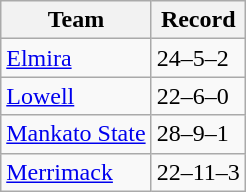<table class=wikitable>
<tr>
<th>Team</th>
<th>Record</th>
</tr>
<tr>
<td><a href='#'>Elmira</a></td>
<td>24–5–2</td>
</tr>
<tr>
<td><a href='#'>Lowell</a></td>
<td>22–6–0</td>
</tr>
<tr>
<td><a href='#'>Mankato State</a></td>
<td>28–9–1</td>
</tr>
<tr>
<td><a href='#'>Merrimack</a></td>
<td>22–11–3</td>
</tr>
</table>
